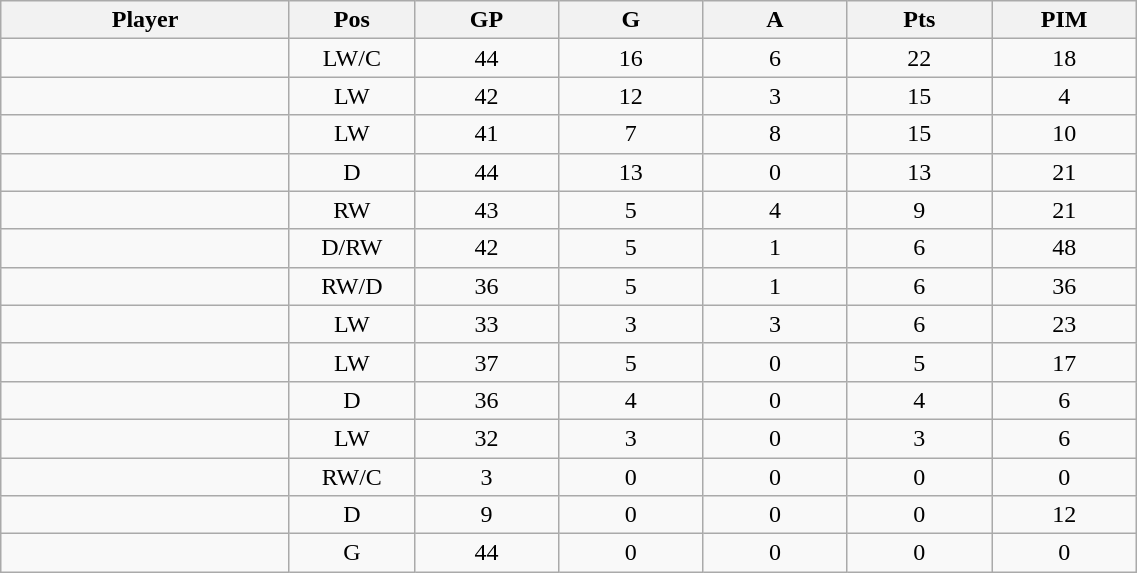<table class="wikitable sortable" width="60%">
<tr ALIGN="center">
<th bgcolor="#DDDDFF" width="10%">Player</th>
<th bgcolor="#DDDDFF" width="3%" title="Position">Pos</th>
<th bgcolor="#DDDDFF" width="5%" title="Games played">GP</th>
<th bgcolor="#DDDDFF" width="5%" title="Goals">G</th>
<th bgcolor="#DDDDFF" width="5%" title="Assists">A</th>
<th bgcolor="#DDDDFF" width="5%" title="Points">Pts</th>
<th bgcolor="#DDDDFF" width="5%" title="Penalties in Minutes">PIM</th>
</tr>
<tr align="center">
<td align="right"></td>
<td>LW/C</td>
<td>44</td>
<td>16</td>
<td>6</td>
<td>22</td>
<td>18</td>
</tr>
<tr align="center">
<td align="right"></td>
<td>LW</td>
<td>42</td>
<td>12</td>
<td>3</td>
<td>15</td>
<td>4</td>
</tr>
<tr align="center">
<td align="right"></td>
<td>LW</td>
<td>41</td>
<td>7</td>
<td>8</td>
<td>15</td>
<td>10</td>
</tr>
<tr align="center">
<td align="right"></td>
<td>D</td>
<td>44</td>
<td>13</td>
<td>0</td>
<td>13</td>
<td>21</td>
</tr>
<tr align="center">
<td align="right"></td>
<td>RW</td>
<td>43</td>
<td>5</td>
<td>4</td>
<td>9</td>
<td>21</td>
</tr>
<tr align="center">
<td align="right"></td>
<td>D/RW</td>
<td>42</td>
<td>5</td>
<td>1</td>
<td>6</td>
<td>48</td>
</tr>
<tr align="center">
<td align="right"></td>
<td>RW/D</td>
<td>36</td>
<td>5</td>
<td>1</td>
<td>6</td>
<td>36</td>
</tr>
<tr align="center">
<td align="right"></td>
<td>LW</td>
<td>33</td>
<td>3</td>
<td>3</td>
<td>6</td>
<td>23</td>
</tr>
<tr align="center">
<td align="right"></td>
<td>LW</td>
<td>37</td>
<td>5</td>
<td>0</td>
<td>5</td>
<td>17</td>
</tr>
<tr align="center">
<td align="right"></td>
<td>D</td>
<td>36</td>
<td>4</td>
<td>0</td>
<td>4</td>
<td>6</td>
</tr>
<tr align="center">
<td align="right"></td>
<td>LW</td>
<td>32</td>
<td>3</td>
<td>0</td>
<td>3</td>
<td>6</td>
</tr>
<tr align="center">
<td align="right"></td>
<td>RW/C</td>
<td>3</td>
<td>0</td>
<td>0</td>
<td>0</td>
<td>0</td>
</tr>
<tr align="center">
<td align="right"></td>
<td>D</td>
<td>9</td>
<td>0</td>
<td>0</td>
<td>0</td>
<td>12</td>
</tr>
<tr align="center">
<td align="right"></td>
<td>G</td>
<td>44</td>
<td>0</td>
<td>0</td>
<td>0</td>
<td>0</td>
</tr>
</table>
